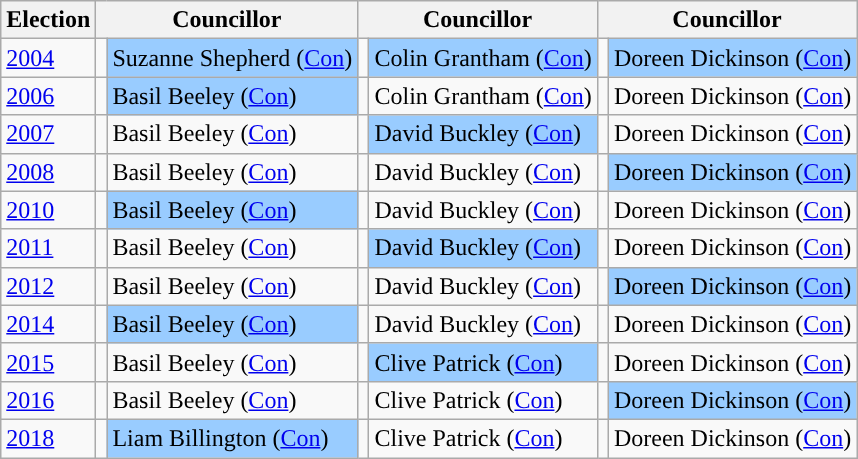<table class="wikitable">
<tr>
<th>Election</th>
<th colspan="2">Councillor</th>
<th colspan="2">Councillor</th>
<th colspan="2">Councillor</th>
</tr>
<tr>
<td><a href='#'>2004</a></td>
<td style="background-color: "></td>
<td bgcolor="#99CCFF">Suzanne Shepherd (<a href='#'>Con</a>)</td>
<td style="background-color: "></td>
<td bgcolor="#99CCFF">Colin Grantham (<a href='#'>Con</a>)</td>
<td style="background-color: "></td>
<td bgcolor="#99CCFF">Doreen Dickinson (<a href='#'>Con</a>)</td>
</tr>
<tr>
<td><a href='#'>2006</a></td>
<td style="background-color: "></td>
<td bgcolor="#99CCFF">Basil Beeley (<a href='#'>Con</a>)</td>
<td style="background-color: "></td>
<td>Colin Grantham (<a href='#'>Con</a>)</td>
<td style="background-color: "></td>
<td>Doreen Dickinson (<a href='#'>Con</a>)</td>
</tr>
<tr>
<td><a href='#'>2007</a></td>
<td style="background-color: "></td>
<td>Basil Beeley (<a href='#'>Con</a>)</td>
<td style="background-color: "></td>
<td bgcolor="#99CCFF">David Buckley (<a href='#'>Con</a>)</td>
<td style="background-color: "></td>
<td>Doreen Dickinson (<a href='#'>Con</a>)</td>
</tr>
<tr>
<td><a href='#'>2008</a></td>
<td style="background-color: "></td>
<td>Basil Beeley (<a href='#'>Con</a>)</td>
<td style="background-color: "></td>
<td>David Buckley (<a href='#'>Con</a>)</td>
<td style="background-color: "></td>
<td bgcolor="#99CCFF">Doreen Dickinson (<a href='#'>Con</a>)</td>
</tr>
<tr>
<td><a href='#'>2010</a></td>
<td style="background-color: "></td>
<td bgcolor="#99CCFF">Basil Beeley (<a href='#'>Con</a>)</td>
<td style="background-color: "></td>
<td>David Buckley (<a href='#'>Con</a>)</td>
<td style="background-color: "></td>
<td>Doreen Dickinson (<a href='#'>Con</a>)</td>
</tr>
<tr>
<td><a href='#'>2011</a></td>
<td style="background-color: "></td>
<td>Basil Beeley (<a href='#'>Con</a>)</td>
<td style="background-color: "></td>
<td bgcolor="#99CCFF">David Buckley (<a href='#'>Con</a>)</td>
<td style="background-color: "></td>
<td>Doreen Dickinson (<a href='#'>Con</a>)</td>
</tr>
<tr>
<td><a href='#'>2012</a></td>
<td style="background-color: "></td>
<td>Basil Beeley (<a href='#'>Con</a>)</td>
<td style="background-color: "></td>
<td>David Buckley (<a href='#'>Con</a>)</td>
<td style="background-color: "></td>
<td bgcolor="#99CCFF">Doreen Dickinson (<a href='#'>Con</a>)</td>
</tr>
<tr>
<td><a href='#'>2014</a></td>
<td style="background-color: "></td>
<td bgcolor="#99CCFF">Basil Beeley (<a href='#'>Con</a>)</td>
<td style="background-color: "></td>
<td>David Buckley (<a href='#'>Con</a>)</td>
<td style="background-color: "></td>
<td>Doreen Dickinson (<a href='#'>Con</a>)</td>
</tr>
<tr>
<td><a href='#'>2015</a></td>
<td style="background-color: "></td>
<td>Basil Beeley (<a href='#'>Con</a>)</td>
<td style="background-color: "></td>
<td bgcolor="#99CCFF">Clive Patrick (<a href='#'>Con</a>)</td>
<td style="background-color: "></td>
<td>Doreen Dickinson (<a href='#'>Con</a>)</td>
</tr>
<tr>
<td><a href='#'>2016</a></td>
<td style="background-color: "></td>
<td>Basil Beeley (<a href='#'>Con</a>)</td>
<td style="background-color: "></td>
<td>Clive Patrick (<a href='#'>Con</a>)</td>
<td style="background-color: "></td>
<td bgcolor="#99CCFF">Doreen Dickinson (<a href='#'>Con</a>)</td>
</tr>
<tr>
<td><a href='#'>2018</a></td>
<td style="background-color: "></td>
<td bgcolor="#99CCFF">Liam Billington (<a href='#'>Con</a>)</td>
<td style="background-color: "></td>
<td>Clive Patrick (<a href='#'>Con</a>)</td>
<td style="background-color: "></td>
<td>Doreen Dickinson (<a href='#'>Con</a>)</td>
</tr>
</table>
